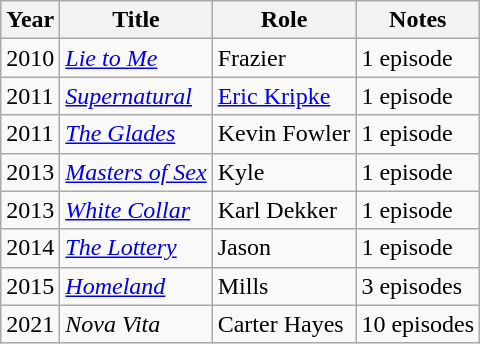<table class="wikitable sortable">
<tr>
<th>Year</th>
<th>Title</th>
<th>Role</th>
<th>Notes</th>
</tr>
<tr>
<td>2010</td>
<td><em><a href='#'>Lie to Me</a></em></td>
<td>Frazier</td>
<td>1 episode</td>
</tr>
<tr>
<td>2011</td>
<td><em><a href='#'>Supernatural</a></em></td>
<td><a href='#'>Eric Kripke</a></td>
<td>1 episode</td>
</tr>
<tr>
<td>2011</td>
<td><em><a href='#'>The Glades</a></em></td>
<td>Kevin Fowler</td>
<td>1 episode</td>
</tr>
<tr>
<td>2013</td>
<td><em><a href='#'>Masters of Sex</a></em></td>
<td>Kyle</td>
<td>1 episode</td>
</tr>
<tr>
<td>2013</td>
<td><em><a href='#'>White Collar</a></em></td>
<td>Karl Dekker</td>
<td>1 episode</td>
</tr>
<tr>
<td>2014</td>
<td><em><a href='#'>The Lottery</a></em></td>
<td>Jason</td>
<td>1 episode</td>
</tr>
<tr>
<td>2015</td>
<td><em><a href='#'>Homeland</a></em></td>
<td>Mills</td>
<td>3 episodes</td>
</tr>
<tr>
<td>2021</td>
<td><em>Nova Vita</em></td>
<td>Carter Hayes</td>
<td>10 episodes</td>
</tr>
</table>
